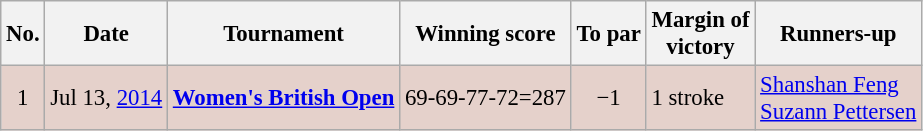<table class="wikitable" style="font-size:95%;">
<tr>
<th>No.</th>
<th>Date</th>
<th>Tournament</th>
<th>Winning score</th>
<th>To par</th>
<th>Margin of<br>victory</th>
<th>Runners-up</th>
</tr>
<tr style="background:#e5d1cb;">
<td align=center>1</td>
<td align=right>Jul 13, <a href='#'>2014</a></td>
<td><strong><a href='#'>Women's British Open</a></strong></td>
<td>69-69-77-72=287</td>
<td align=center>−1</td>
<td>1 stroke</td>
<td> <a href='#'>Shanshan Feng</a><br> <a href='#'>Suzann Pettersen</a></td>
</tr>
</table>
